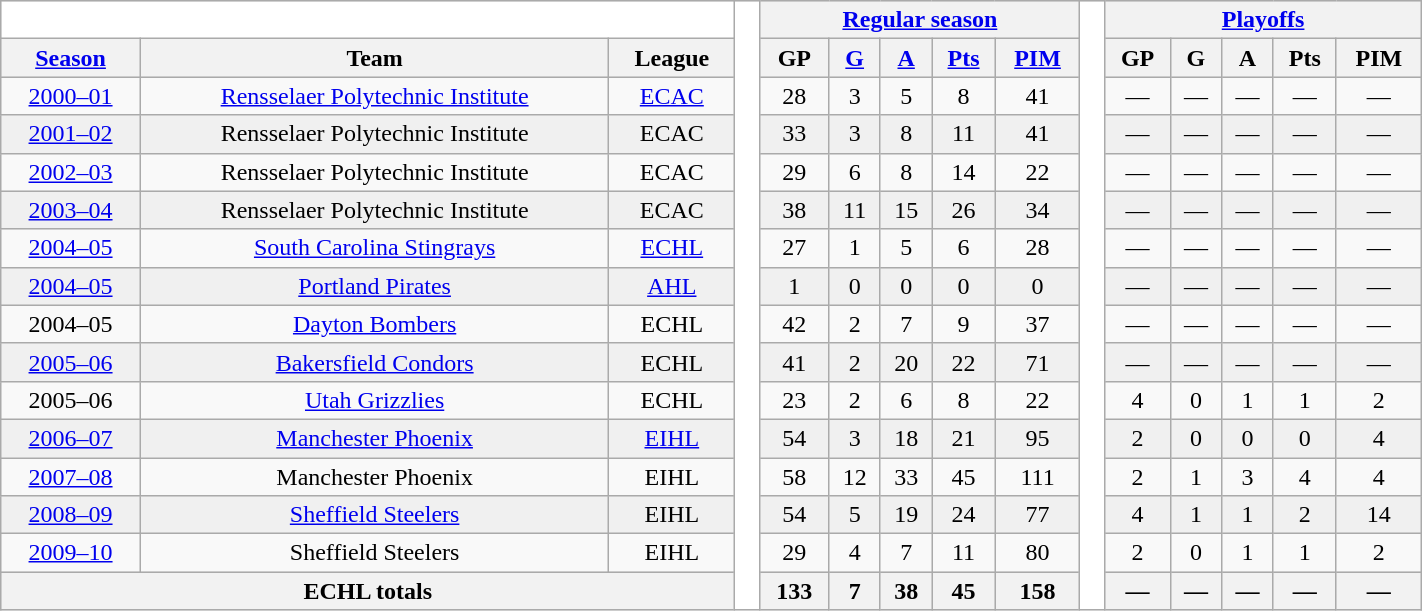<table class="wikitable"| BORDER="0" CELLPADDING="1" CELLSPACING="0" width="75%" style="text-align:center">
<tr style="background:#e0e0e0;">
<th colspan="3" style="background:#fff;"> </th>
<th rowspan="99" style="background:#fff;"> </th>
<th colspan="5"><a href='#'>Regular season</a></th>
<th rowspan="99" style="background:#fff;"> </th>
<th colspan="5"><a href='#'>Playoffs</a></th>
</tr>
<tr style="background:#e0e0e0;">
<th><a href='#'>Season</a></th>
<th>Team</th>
<th>League</th>
<th>GP</th>
<th><a href='#'>G</a></th>
<th><a href='#'>A</a></th>
<th><a href='#'>Pts</a></th>
<th><a href='#'>PIM</a></th>
<th>GP</th>
<th>G</th>
<th>A</th>
<th>Pts</th>
<th>PIM</th>
</tr>
<tr style="text-align:center;">
<td><a href='#'>2000–01</a></td>
<td><a href='#'>Rensselaer Polytechnic Institute</a></td>
<td><a href='#'>ECAC</a></td>
<td>28</td>
<td>3</td>
<td>5</td>
<td>8</td>
<td>41</td>
<td>—</td>
<td>—</td>
<td>—</td>
<td>—</td>
<td>—</td>
</tr>
<tr style="text-align:center; background:#f0f0f0;">
<td><a href='#'>2001–02</a></td>
<td>Rensselaer Polytechnic Institute</td>
<td>ECAC</td>
<td>33</td>
<td>3</td>
<td>8</td>
<td>11</td>
<td>41</td>
<td>—</td>
<td>—</td>
<td>—</td>
<td>—</td>
<td>—</td>
</tr>
<tr style="text-align:center;">
<td><a href='#'>2002–03</a></td>
<td>Rensselaer Polytechnic Institute</td>
<td>ECAC</td>
<td>29</td>
<td>6</td>
<td>8</td>
<td>14</td>
<td>22</td>
<td>—</td>
<td>—</td>
<td>—</td>
<td>—</td>
<td>—</td>
</tr>
<tr style="text-align:center; background:#f0f0f0;">
<td><a href='#'>2003–04</a></td>
<td>Rensselaer Polytechnic Institute</td>
<td>ECAC</td>
<td>38</td>
<td>11</td>
<td>15</td>
<td>26</td>
<td>34</td>
<td>—</td>
<td>—</td>
<td>—</td>
<td>—</td>
<td>—</td>
</tr>
<tr style="text-align:center;">
<td><a href='#'>2004–05</a></td>
<td><a href='#'>South Carolina Stingrays</a></td>
<td><a href='#'>ECHL</a></td>
<td>27</td>
<td>1</td>
<td>5</td>
<td>6</td>
<td>28</td>
<td>—</td>
<td>—</td>
<td>—</td>
<td>—</td>
<td>—</td>
</tr>
<tr style="text-align:center; background:#f0f0f0;">
<td><a href='#'>2004–05</a></td>
<td><a href='#'>Portland Pirates</a></td>
<td><a href='#'>AHL</a></td>
<td>1</td>
<td>0</td>
<td>0</td>
<td>0</td>
<td>0</td>
<td>—</td>
<td>—</td>
<td>—</td>
<td>—</td>
<td>—</td>
</tr>
<tr style="text-align:center;">
<td>2004–05</td>
<td><a href='#'>Dayton Bombers</a></td>
<td>ECHL</td>
<td>42</td>
<td>2</td>
<td>7</td>
<td>9</td>
<td>37</td>
<td>—</td>
<td>—</td>
<td>—</td>
<td>—</td>
<td>—</td>
</tr>
<tr style="text-align:center; background:#f0f0f0;">
<td><a href='#'>2005–06</a></td>
<td><a href='#'>Bakersfield Condors</a></td>
<td>ECHL</td>
<td>41</td>
<td>2</td>
<td>20</td>
<td>22</td>
<td>71</td>
<td>—</td>
<td>—</td>
<td>—</td>
<td>—</td>
<td>—</td>
</tr>
<tr style="text-align:center;">
<td>2005–06</td>
<td><a href='#'>Utah Grizzlies</a></td>
<td>ECHL</td>
<td>23</td>
<td>2</td>
<td>6</td>
<td>8</td>
<td>22</td>
<td>4</td>
<td>0</td>
<td>1</td>
<td>1</td>
<td>2</td>
</tr>
<tr style="text-align:center; background:#f0f0f0;">
<td><a href='#'>2006–07</a></td>
<td><a href='#'>Manchester Phoenix</a></td>
<td><a href='#'>EIHL</a></td>
<td>54</td>
<td>3</td>
<td>18</td>
<td>21</td>
<td>95</td>
<td>2</td>
<td>0</td>
<td>0</td>
<td>0</td>
<td>4</td>
</tr>
<tr style="text-align:center;">
<td><a href='#'>2007–08</a></td>
<td>Manchester Phoenix</td>
<td>EIHL</td>
<td>58</td>
<td>12</td>
<td>33</td>
<td>45</td>
<td>111</td>
<td>2</td>
<td>1</td>
<td>3</td>
<td>4</td>
<td>4</td>
</tr>
<tr style="text-align:center; background:#f0f0f0;">
<td><a href='#'>2008–09</a></td>
<td><a href='#'>Sheffield Steelers</a></td>
<td>EIHL</td>
<td>54</td>
<td>5</td>
<td>19</td>
<td>24</td>
<td>77</td>
<td>4</td>
<td>1</td>
<td>1</td>
<td>2</td>
<td>14</td>
</tr>
<tr style="text-align:center;">
<td><a href='#'>2009–10</a></td>
<td>Sheffield Steelers</td>
<td>EIHL</td>
<td>29</td>
<td>4</td>
<td>7</td>
<td>11</td>
<td>80</td>
<td>2</td>
<td>0</td>
<td>1</td>
<td>1</td>
<td>2</td>
</tr>
<tr style="background:#e0e0e0;">
<th colspan="3">ECHL totals</th>
<th>133</th>
<th>7</th>
<th>38</th>
<th>45</th>
<th>158</th>
<th>—</th>
<th>—</th>
<th>—</th>
<th>—</th>
<th>—</th>
</tr>
</table>
